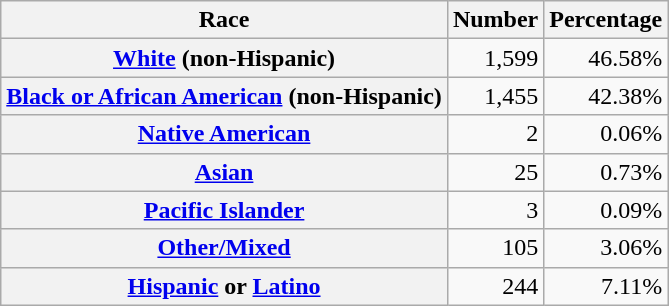<table class="wikitable" style="text-align:right">
<tr>
<th scope="col">Race</th>
<th scope="col">Number</th>
<th scope="col">Percentage</th>
</tr>
<tr>
<th scope="row"><a href='#'>White</a> (non-Hispanic)</th>
<td>1,599</td>
<td>46.58%</td>
</tr>
<tr>
<th scope="row"><a href='#'>Black or African American</a> (non-Hispanic)</th>
<td>1,455</td>
<td>42.38%</td>
</tr>
<tr>
<th scope="row"><a href='#'>Native American</a></th>
<td>2</td>
<td>0.06%</td>
</tr>
<tr>
<th scope="row"><a href='#'>Asian</a></th>
<td>25</td>
<td>0.73%</td>
</tr>
<tr>
<th scope="row"><a href='#'>Pacific Islander</a></th>
<td>3</td>
<td>0.09%</td>
</tr>
<tr>
<th scope="row"><a href='#'>Other/Mixed</a></th>
<td>105</td>
<td>3.06%</td>
</tr>
<tr>
<th scope="row"><a href='#'>Hispanic</a> or <a href='#'>Latino</a></th>
<td>244</td>
<td>7.11%</td>
</tr>
</table>
